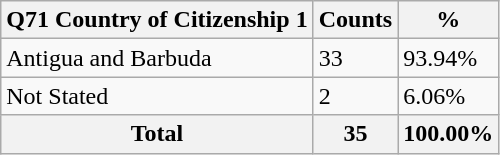<table class="wikitable sortable">
<tr>
<th>Q71 Country of Citizenship 1</th>
<th>Counts</th>
<th>%</th>
</tr>
<tr>
<td>Antigua and Barbuda</td>
<td>33</td>
<td>93.94%</td>
</tr>
<tr>
<td>Not Stated</td>
<td>2</td>
<td>6.06%</td>
</tr>
<tr>
<th>Total</th>
<th>35</th>
<th>100.00%</th>
</tr>
</table>
